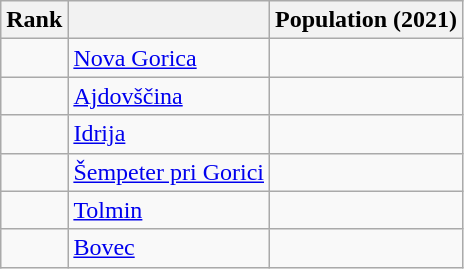<table class="wikitable">
<tr>
<th>Rank</th>
<th></th>
<th>Population (2021)</th>
</tr>
<tr>
<td></td>
<td> <a href='#'>Nova Gorica</a></td>
<td></td>
</tr>
<tr>
<td></td>
<td> <a href='#'>Ajdovščina</a></td>
<td></td>
</tr>
<tr>
<td></td>
<td> <a href='#'>Idrija</a></td>
<td></td>
</tr>
<tr>
<td></td>
<td> <a href='#'>Šempeter pri Gorici</a></td>
<td></td>
</tr>
<tr>
<td></td>
<td> <a href='#'>Tolmin</a></td>
<td></td>
</tr>
<tr>
<td></td>
<td> <a href='#'>Bovec</a></td>
<td></td>
</tr>
</table>
